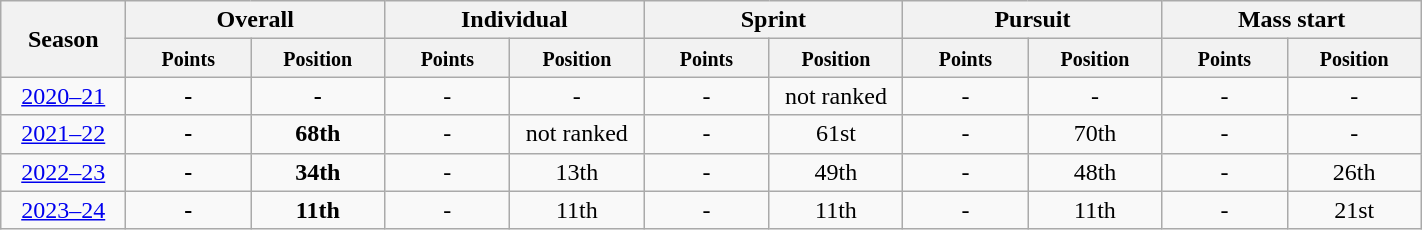<table class="wikitable" style="text-align:center;" width="75%">
<tr class="hintergrundfarbe5">
<th rowspan="2" style="width:4%;">Season</th>
<th colspan="2">Overall</th>
<th colspan="2">Individual</th>
<th colspan="2">Sprint</th>
<th colspan="2">Pursuit</th>
<th colspan="2">Mass start</th>
</tr>
<tr class="hintergrundfarbe5">
<th style="width:5%;"><small>Points</small></th>
<th style="width:5%;"><small>Position</small></th>
<th style="width:5%;"><small>Points</small></th>
<th style="width:5%;"><small>Position</small></th>
<th style="width:5%;"><small>Points</small></th>
<th style="width:5%;"><small>Position</small></th>
<th style="width:5%;"><small>Points</small></th>
<th style="width:5%;"><small>Position</small></th>
<th style="width:5%;"><small>Points</small></th>
<th style="width:5%;"><small>Position</small></th>
</tr>
<tr>
<td><a href='#'>2020–21</a></td>
<td><strong>-</strong></td>
<td><strong>-</strong></td>
<td>-</td>
<td>-</td>
<td>-</td>
<td>not ranked</td>
<td>-</td>
<td>-</td>
<td>-</td>
<td>-</td>
</tr>
<tr>
<td><a href='#'>2021–22</a></td>
<td><strong>-</strong></td>
<td><strong>68th</strong></td>
<td>-</td>
<td>not ranked</td>
<td>-</td>
<td>61st</td>
<td>-</td>
<td>70th</td>
<td>-</td>
<td>-</td>
</tr>
<tr>
<td><a href='#'>2022–23</a></td>
<td><strong>-</strong></td>
<td><strong>34th</strong></td>
<td>-</td>
<td>13th</td>
<td>-</td>
<td>49th</td>
<td>-</td>
<td>48th</td>
<td>-</td>
<td>26th</td>
</tr>
<tr>
<td><a href='#'>2023–24</a></td>
<td><strong>-</strong></td>
<td><strong>11th</strong></td>
<td>-</td>
<td>11th</td>
<td>-</td>
<td>11th</td>
<td>-</td>
<td>11th</td>
<td>-</td>
<td>21st</td>
</tr>
</table>
